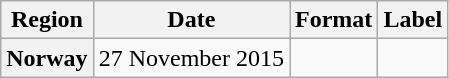<table class="wikitable plainrowheaders">
<tr>
<th scope="col">Region</th>
<th scope="col">Date</th>
<th scope="col">Format</th>
<th scope="col">Label</th>
</tr>
<tr>
<th scope="row">Norway</th>
<td>27 November 2015</td>
<td></td>
<td></td>
</tr>
</table>
